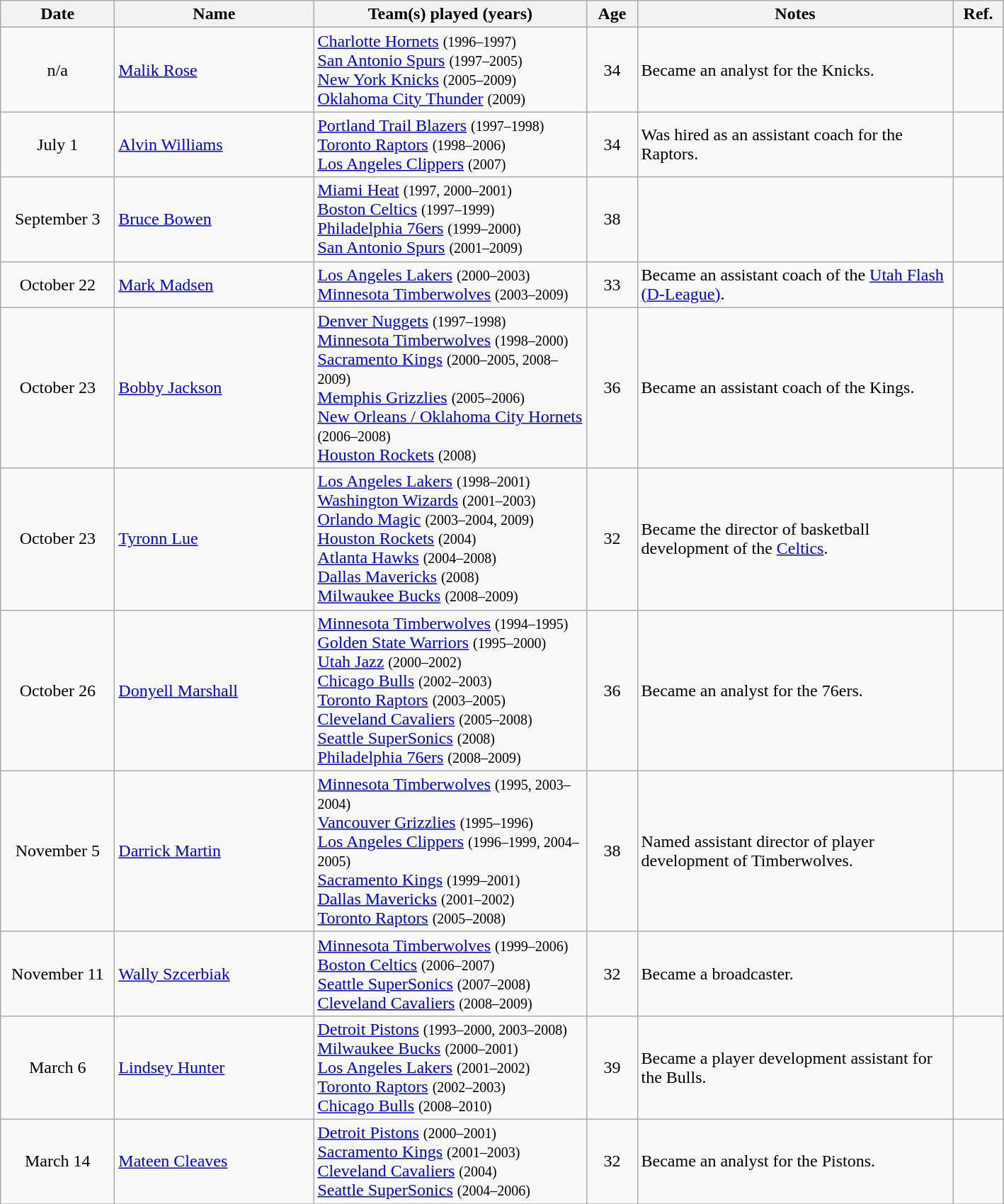<table class="wikitable">
<tr>
<th style="width:100px">Date</th>
<th style="width:180px">Name</th>
<th style="width:250px">Team(s) played (years)</th>
<th style="width:40px">Age</th>
<th style="width:290px">Notes</th>
<th style="width:40px">Ref.</th>
</tr>
<tr>
<td align=center>n/a</td>
<td><a href='#'>Malik Rose</a></td>
<td><a href='#'>Charlotte Hornets</a> <small>(1996–1997)</small><br><a href='#'>San Antonio Spurs</a> <small>(1997–2005)</small><br><a href='#'>New York Knicks</a> <small>(2005–2009)</small><br><a href='#'>Oklahoma City Thunder</a> <small>(2009)</small></td>
<td align=center>34</td>
<td>Became an analyst for the Knicks.</td>
<td align=center></td>
</tr>
<tr>
<td align=center>July 1</td>
<td><a href='#'>Alvin Williams</a></td>
<td><a href='#'>Portland Trail Blazers</a> <small>(1997–1998)</small><br><a href='#'>Toronto Raptors</a> <small>(1998–2006)</small><br><a href='#'>Los Angeles Clippers</a> <small>(2007)</small></td>
<td align=center>34</td>
<td>Was hired as an assistant coach for the Raptors.</td>
<td align=center></td>
</tr>
<tr>
<td align=center>September 3</td>
<td><a href='#'>Bruce Bowen</a></td>
<td><a href='#'>Miami Heat</a> <small>(1997, 2000–2001)</small><br><a href='#'>Boston Celtics</a> <small>(1997–1999)</small><br><a href='#'>Philadelphia 76ers</a> <small>(1999–2000)</small><br><a href='#'>San Antonio Spurs</a> <small>(2001–2009)</small></td>
<td align=center>38</td>
<td></td>
<td align=center></td>
</tr>
<tr>
<td align=center>October 22</td>
<td><a href='#'>Mark Madsen</a></td>
<td><a href='#'>Los Angeles Lakers</a> <small>(2000–2003)</small><br><a href='#'>Minnesota Timberwolves</a> <small>(2003–2009)</small></td>
<td align=center>33</td>
<td>Became an assistant coach of the <a href='#'>Utah Flash</a> <a href='#'>(D-League)</a>.</td>
<td align=center></td>
</tr>
<tr>
<td align=center>October 23</td>
<td><a href='#'>Bobby Jackson</a></td>
<td><a href='#'>Denver Nuggets</a> <small>(1997–1998)</small><br><a href='#'>Minnesota Timberwolves</a> <small>(1998–2000)</small><br><a href='#'>Sacramento Kings</a> <small>(2000–2005, 2008–2009)</small><br><a href='#'>Memphis Grizzlies</a> <small>(2005–2006)</small><br><a href='#'>New Orleans / Oklahoma City Hornets</a> <small>(2006–2008)</small><br><a href='#'>Houston Rockets</a> <small>(2008)</small></td>
<td align=center>36</td>
<td>Became an assistant coach of the Kings.</td>
<td align=center></td>
</tr>
<tr>
<td align=center>October 23</td>
<td><a href='#'>Tyronn Lue</a></td>
<td><a href='#'>Los Angeles Lakers</a> <small>(1998–2001)</small><br><a href='#'>Washington Wizards</a> <small>(2001–2003)</small><br><a href='#'>Orlando Magic</a> <small>(2003–2004, 2009)</small><br><a href='#'>Houston Rockets</a> <small>(2004)</small><br><a href='#'>Atlanta Hawks</a> <small>(2004–2008)</small><br><a href='#'>Dallas Mavericks</a> <small>(2008)</small><br><a href='#'>Milwaukee Bucks</a> <small>(2008–2009)</small></td>
<td align=center>32</td>
<td>Became the director of basketball development of the <a href='#'>Celtics</a>.</td>
<td align=center></td>
</tr>
<tr>
<td align=center>October 26</td>
<td><a href='#'>Donyell Marshall</a></td>
<td><a href='#'>Minnesota Timberwolves</a> <small>(1994–1995)</small><br><a href='#'>Golden State Warriors</a> <small>(1995–2000)</small><br><a href='#'>Utah Jazz</a> <small>(2000–2002)</small><br><a href='#'>Chicago Bulls</a> <small>(2002–2003)</small><br><a href='#'>Toronto Raptors</a> <small>(2003–2005)</small><br><a href='#'>Cleveland Cavaliers</a> <small>(2005–2008)</small><br><a href='#'>Seattle SuperSonics</a> <small>(2008)</small><br><a href='#'>Philadelphia 76ers</a> <small>(2008–2009)</small></td>
<td align=center>36</td>
<td>Became an analyst for the 76ers.</td>
<td align=center></td>
</tr>
<tr>
<td align=center>November 5</td>
<td><a href='#'>Darrick Martin</a></td>
<td><a href='#'>Minnesota Timberwolves</a> <small>(1995, 2003–2004)</small><br><a href='#'>Vancouver Grizzlies</a> <small>(1995–1996)</small><br><a href='#'>Los Angeles Clippers</a> <small>(1996–1999, 2004–2005)</small><br><a href='#'>Sacramento Kings</a> <small>(1999–2001)</small><br><a href='#'>Dallas Mavericks</a> <small>(2001–2002)</small><br><a href='#'>Toronto Raptors</a> <small>(2005–2008)</small></td>
<td align=center>38</td>
<td>Named assistant director of player development of Timberwolves.</td>
<td align=center></td>
</tr>
<tr>
<td align=center>November 11</td>
<td><a href='#'>Wally Szcerbiak</a></td>
<td><a href='#'>Minnesota Timberwolves</a> <small>(1999–2006)</small><br><a href='#'>Boston Celtics</a> <small>(2006–2007)</small><br><a href='#'>Seattle SuperSonics</a> <small>(2007–2008)</small><br><a href='#'>Cleveland Cavaliers</a> <small>(2008–2009)</small></td>
<td align=center>32</td>
<td>Became a broadcaster.</td>
<td align=center></td>
</tr>
<tr>
<td align=center>March 6</td>
<td><a href='#'>Lindsey Hunter</a></td>
<td><a href='#'>Detroit Pistons</a> <small>(1993–2000, 2003–2008)</small><br><a href='#'>Milwaukee Bucks</a> <small>(2000–2001)</small><br><a href='#'>Los Angeles Lakers</a> <small>(2001–2002)</small><br><a href='#'>Toronto Raptors</a> <small>(2002–2003)</small><br><a href='#'>Chicago Bulls</a> <small>(2008–2010)</small></td>
<td align=center>39</td>
<td>Became a player development assistant for the Bulls.</td>
<td align=center></td>
</tr>
<tr>
<td align=center>March 14</td>
<td><a href='#'>Mateen Cleaves</a></td>
<td><a href='#'>Detroit Pistons</a> <small>(2000–2001)</small><br><a href='#'>Sacramento Kings</a> <small>(2001–2003)</small><br><a href='#'>Cleveland Cavaliers</a> <small>(2004)</small><br><a href='#'>Seattle SuperSonics</a> <small>(2004–2006)</small></td>
<td align=center>32</td>
<td>Became an analyst for the Pistons.</td>
<td align=center></td>
</tr>
<tr>
</tr>
</table>
